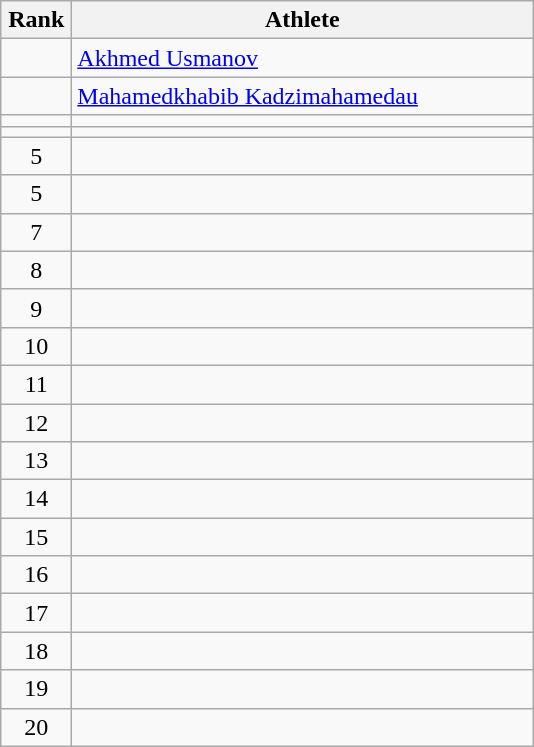<table class="wikitable" style="text-align: center;">
<tr>
<th width=40>Rank</th>
<th width=300>Athlete</th>
</tr>
<tr>
<td></td>
<td align="left"> <a href='#'>Akhmed Usmanov</a> </td>
</tr>
<tr>
<td></td>
<td align="left"> <a href='#'>Mahamedkhabib Kadzimahamedau</a> </td>
</tr>
<tr>
<td></td>
<td align="left"></td>
</tr>
<tr>
<td></td>
<td align="left"></td>
</tr>
<tr>
<td>5</td>
<td align="left"></td>
</tr>
<tr>
<td>5</td>
<td align="left"></td>
</tr>
<tr>
<td>7</td>
<td align="left"></td>
</tr>
<tr>
<td>8</td>
<td align="left"></td>
</tr>
<tr>
<td>9</td>
<td align="left"></td>
</tr>
<tr>
<td>10</td>
<td align="left"></td>
</tr>
<tr>
<td>11</td>
<td align="left"></td>
</tr>
<tr>
<td>12</td>
<td align="left"></td>
</tr>
<tr>
<td>13</td>
<td align="left"></td>
</tr>
<tr>
<td>14</td>
<td align="left"></td>
</tr>
<tr>
<td>15</td>
<td align="left"></td>
</tr>
<tr>
<td>16</td>
<td align="left"></td>
</tr>
<tr>
<td>17</td>
<td align="left"></td>
</tr>
<tr>
<td>18</td>
<td align="left"></td>
</tr>
<tr>
<td>19</td>
<td align="left"></td>
</tr>
<tr>
<td>20</td>
<td align="left"></td>
</tr>
</table>
